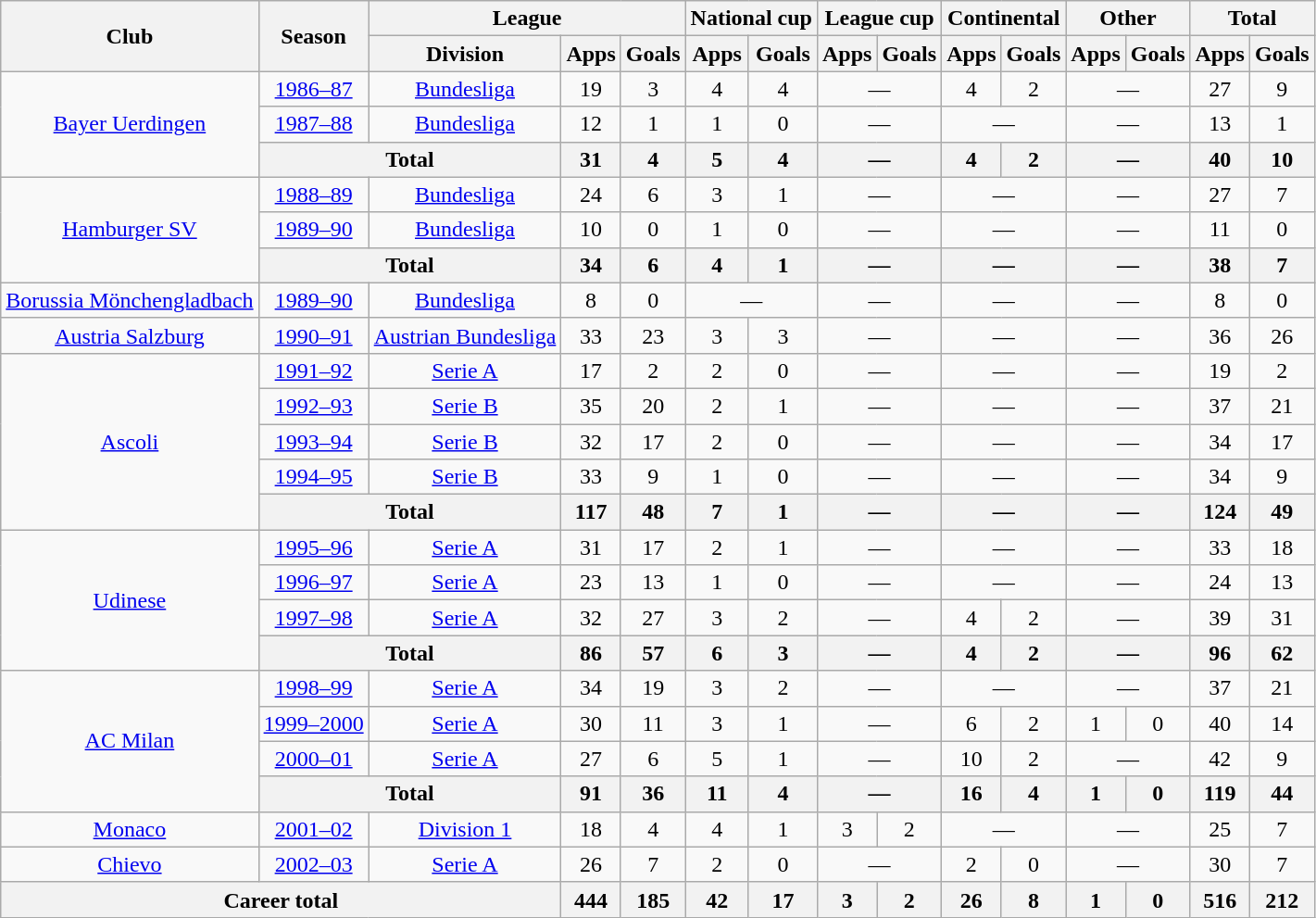<table class="wikitable" style="text-align: center;">
<tr>
<th rowspan="2">Club</th>
<th rowspan="2">Season</th>
<th colspan="3">League</th>
<th colspan="2">National cup</th>
<th colspan="2">League cup</th>
<th colspan="2">Continental</th>
<th colspan="2">Other</th>
<th colspan="2">Total</th>
</tr>
<tr>
<th>Division</th>
<th>Apps</th>
<th>Goals</th>
<th>Apps</th>
<th>Goals</th>
<th>Apps</th>
<th>Goals</th>
<th>Apps</th>
<th>Goals</th>
<th>Apps</th>
<th>Goals</th>
<th>Apps</th>
<th>Goals</th>
</tr>
<tr>
<td rowspan="3"><a href='#'>Bayer Uerdingen</a></td>
<td><a href='#'>1986–87</a></td>
<td><a href='#'>Bundesliga</a></td>
<td>19</td>
<td>3</td>
<td>4</td>
<td>4</td>
<td colspan="2">—</td>
<td>4</td>
<td>2</td>
<td colspan="2">—</td>
<td>27</td>
<td>9</td>
</tr>
<tr>
<td><a href='#'>1987–88</a></td>
<td><a href='#'>Bundesliga</a></td>
<td>12</td>
<td>1</td>
<td>1</td>
<td>0</td>
<td colspan="2">—</td>
<td colspan="2">—</td>
<td colspan="2">—</td>
<td>13</td>
<td>1</td>
</tr>
<tr>
<th colspan="2">Total</th>
<th>31</th>
<th>4</th>
<th>5</th>
<th>4</th>
<th colspan="2">—</th>
<th>4</th>
<th>2</th>
<th colspan="2">—</th>
<th>40</th>
<th>10</th>
</tr>
<tr>
<td rowspan="3"><a href='#'>Hamburger SV</a></td>
<td><a href='#'>1988–89</a></td>
<td><a href='#'>Bundesliga</a></td>
<td>24</td>
<td>6</td>
<td>3</td>
<td>1</td>
<td colspan="2">—</td>
<td colspan="2">—</td>
<td colspan="2">—</td>
<td>27</td>
<td>7</td>
</tr>
<tr>
<td><a href='#'>1989–90</a></td>
<td><a href='#'>Bundesliga</a></td>
<td>10</td>
<td>0</td>
<td>1</td>
<td>0</td>
<td colspan="2">—</td>
<td colspan="2">—</td>
<td colspan="2">—</td>
<td>11</td>
<td>0</td>
</tr>
<tr>
<th colspan="2">Total</th>
<th>34</th>
<th>6</th>
<th>4</th>
<th>1</th>
<th colspan="2">—</th>
<th colspan="2">—</th>
<th colspan="2">—</th>
<th>38</th>
<th>7</th>
</tr>
<tr>
<td><a href='#'>Borussia Mönchengladbach</a></td>
<td><a href='#'>1989–90</a></td>
<td><a href='#'>Bundesliga</a></td>
<td>8</td>
<td>0</td>
<td colspan="2">—</td>
<td colspan="2">—</td>
<td colspan="2">—</td>
<td colspan="2">—</td>
<td>8</td>
<td>0</td>
</tr>
<tr>
<td><a href='#'>Austria Salzburg</a></td>
<td><a href='#'>1990–91</a></td>
<td><a href='#'>Austrian Bundesliga</a></td>
<td>33</td>
<td>23</td>
<td>3</td>
<td>3</td>
<td colspan="2">—</td>
<td colspan="2">—</td>
<td colspan="2">—</td>
<td>36</td>
<td>26</td>
</tr>
<tr>
<td rowspan="5"><a href='#'>Ascoli</a></td>
<td><a href='#'>1991–92</a></td>
<td><a href='#'>Serie A</a></td>
<td>17</td>
<td>2</td>
<td>2</td>
<td>0</td>
<td colspan="2">—</td>
<td colspan="2">—</td>
<td colspan="2">—</td>
<td>19</td>
<td>2</td>
</tr>
<tr>
<td><a href='#'>1992–93</a></td>
<td><a href='#'>Serie B</a></td>
<td>35</td>
<td>20</td>
<td>2</td>
<td>1</td>
<td colspan="2">—</td>
<td colspan="2">—</td>
<td colspan="2">—</td>
<td>37</td>
<td>21</td>
</tr>
<tr>
<td><a href='#'>1993–94</a></td>
<td><a href='#'>Serie B</a></td>
<td>32</td>
<td>17</td>
<td>2</td>
<td>0</td>
<td colspan="2">—</td>
<td colspan="2">—</td>
<td colspan="2">—</td>
<td>34</td>
<td>17</td>
</tr>
<tr>
<td><a href='#'>1994–95</a></td>
<td><a href='#'>Serie B</a></td>
<td>33</td>
<td>9</td>
<td>1</td>
<td>0</td>
<td colspan="2">—</td>
<td colspan="2">—</td>
<td colspan="2">—</td>
<td>34</td>
<td>9</td>
</tr>
<tr>
<th colspan="2">Total</th>
<th>117</th>
<th>48</th>
<th>7</th>
<th>1</th>
<th colspan="2">—</th>
<th colspan="2">—</th>
<th colspan="2">—</th>
<th>124</th>
<th>49</th>
</tr>
<tr>
<td rowspan="4"><a href='#'>Udinese</a></td>
<td><a href='#'>1995–96</a></td>
<td><a href='#'>Serie A</a></td>
<td>31</td>
<td>17</td>
<td>2</td>
<td>1</td>
<td colspan="2">—</td>
<td colspan="2">—</td>
<td colspan="2">—</td>
<td>33</td>
<td>18</td>
</tr>
<tr>
<td><a href='#'>1996–97</a></td>
<td><a href='#'>Serie A</a></td>
<td>23</td>
<td>13</td>
<td>1</td>
<td>0</td>
<td colspan="2">—</td>
<td colspan="2">—</td>
<td colspan="2">—</td>
<td>24</td>
<td>13</td>
</tr>
<tr>
<td><a href='#'>1997–98</a></td>
<td><a href='#'>Serie A</a></td>
<td>32</td>
<td>27</td>
<td>3</td>
<td>2</td>
<td colspan="2">—</td>
<td>4</td>
<td>2</td>
<td colspan="2">—</td>
<td>39</td>
<td>31</td>
</tr>
<tr>
<th colspan="2">Total</th>
<th>86</th>
<th>57</th>
<th>6</th>
<th>3</th>
<th colspan="2">—</th>
<th>4</th>
<th>2</th>
<th colspan="2">—</th>
<th>96</th>
<th>62</th>
</tr>
<tr>
<td rowspan="4"><a href='#'>AC Milan</a></td>
<td><a href='#'>1998–99</a></td>
<td><a href='#'>Serie A</a></td>
<td>34</td>
<td>19</td>
<td>3</td>
<td>2</td>
<td colspan="2">—</td>
<td colspan="2">—</td>
<td colspan="2">—</td>
<td>37</td>
<td>21</td>
</tr>
<tr>
<td><a href='#'>1999–2000</a></td>
<td><a href='#'>Serie A</a></td>
<td>30</td>
<td>11</td>
<td>3</td>
<td>1</td>
<td colspan="2">—</td>
<td>6</td>
<td>2</td>
<td>1</td>
<td>0</td>
<td>40</td>
<td>14</td>
</tr>
<tr>
<td><a href='#'>2000–01</a></td>
<td><a href='#'>Serie A</a></td>
<td>27</td>
<td>6</td>
<td>5</td>
<td>1</td>
<td colspan="2">—</td>
<td>10</td>
<td>2</td>
<td colspan="2">—</td>
<td>42</td>
<td>9</td>
</tr>
<tr>
<th colspan="2">Total</th>
<th>91</th>
<th>36</th>
<th>11</th>
<th>4</th>
<th colspan="2">—</th>
<th>16</th>
<th>4</th>
<th>1</th>
<th>0</th>
<th>119</th>
<th>44</th>
</tr>
<tr>
<td><a href='#'>Monaco</a></td>
<td><a href='#'>2001–02</a></td>
<td><a href='#'>Division 1</a></td>
<td>18</td>
<td>4</td>
<td>4</td>
<td>1</td>
<td>3</td>
<td>2</td>
<td colspan="2">—</td>
<td colspan="2">—</td>
<td>25</td>
<td>7</td>
</tr>
<tr>
<td><a href='#'>Chievo</a></td>
<td><a href='#'>2002–03</a></td>
<td><a href='#'>Serie A</a></td>
<td>26</td>
<td>7</td>
<td>2</td>
<td>0</td>
<td colspan="2">—</td>
<td>2</td>
<td>0</td>
<td colspan="2">—</td>
<td>30</td>
<td>7</td>
</tr>
<tr>
<th colspan="3">Career total</th>
<th>444</th>
<th>185</th>
<th>42</th>
<th>17</th>
<th>3</th>
<th>2</th>
<th>26</th>
<th>8</th>
<th>1</th>
<th>0</th>
<th>516</th>
<th>212</th>
</tr>
</table>
